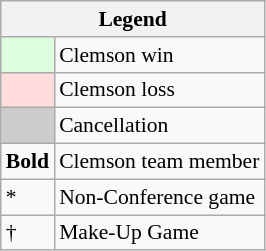<table class="wikitable" style="font-size:90%">
<tr>
<th colspan=2>Legend</th>
</tr>
<tr>
<td style="background:#ddffdd"> </td>
<td>Clemson win</td>
</tr>
<tr>
<td style="background:#ffdddd"> </td>
<td>Clemson loss</td>
</tr>
<tr>
<td style="background:#cccccc"> </td>
<td>Cancellation</td>
</tr>
<tr>
<td><strong>Bold</strong></td>
<td>Clemson team member</td>
</tr>
<tr>
<td>*</td>
<td>Non-Conference game</td>
</tr>
<tr>
<td>†</td>
<td>Make-Up Game</td>
</tr>
</table>
